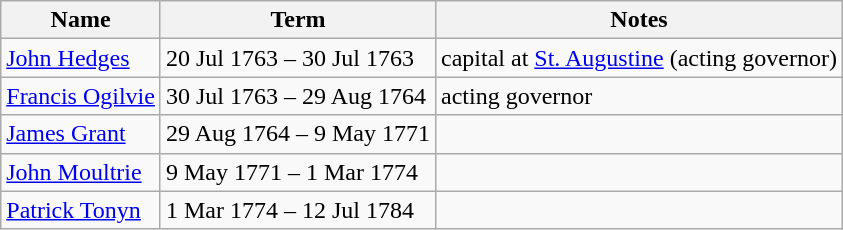<table class="wikitable">
<tr>
<th>Name</th>
<th>Term</th>
<th>Notes</th>
</tr>
<tr>
<td><a href='#'>John Hedges</a></td>
<td>20 Jul 1763 – 30 Jul 1763</td>
<td>capital at <a href='#'>St. Augustine</a> (acting governor)</td>
</tr>
<tr>
<td><a href='#'>Francis Ogilvie</a></td>
<td>30 Jul 1763 – 29 Aug 1764</td>
<td>acting governor</td>
</tr>
<tr>
<td><a href='#'>James Grant</a></td>
<td>29 Aug 1764 –  9 May 1771</td>
<td></td>
</tr>
<tr>
<td><a href='#'>John Moultrie</a></td>
<td>9 May 1771 –  1 Mar 1774</td>
<td></td>
</tr>
<tr>
<td><a href='#'>Patrick Tonyn</a></td>
<td>1 Mar 1774 – 12 Jul 1784</td>
<td></td>
</tr>
</table>
